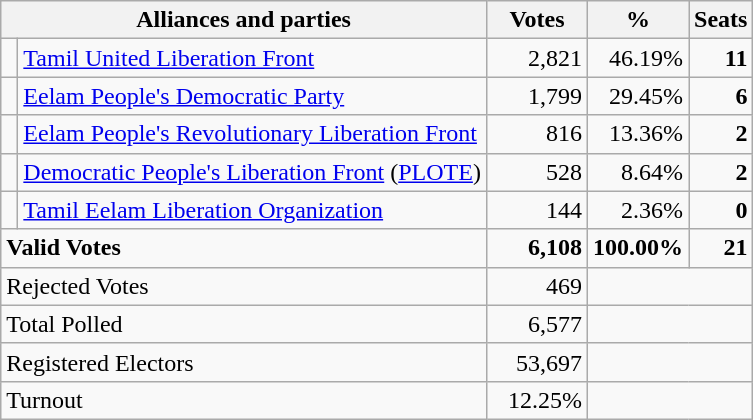<table class="wikitable" border="1" style="text-align:right;">
<tr>
<th valign=bottom align=left colspan=2>Alliances and parties</th>
<th valign=bottom align=center width="60">Votes</th>
<th valign=bottom align=center width="50">%</th>
<th valign=bottom align=center>Seats</th>
</tr>
<tr>
<td bgcolor=> </td>
<td align=left><a href='#'>Tamil United Liberation Front</a></td>
<td>2,821</td>
<td>46.19%</td>
<td><strong>11</strong></td>
</tr>
<tr>
<td bgcolor=> </td>
<td align=left><a href='#'>Eelam People's Democratic Party</a></td>
<td>1,799</td>
<td>29.45%</td>
<td><strong>6</strong></td>
</tr>
<tr>
<td bgcolor=> </td>
<td align=left><a href='#'>Eelam People's Revolutionary Liberation Front</a></td>
<td>816</td>
<td>13.36%</td>
<td><strong>2</strong></td>
</tr>
<tr>
<td bgcolor=> </td>
<td align=left><a href='#'>Democratic People's Liberation Front</a> (<a href='#'>PLOTE</a>)</td>
<td>528</td>
<td>8.64%</td>
<td><strong>2</strong></td>
</tr>
<tr>
<td bgcolor=> </td>
<td align=left><a href='#'>Tamil Eelam Liberation Organization</a></td>
<td>144</td>
<td>2.36%</td>
<td><strong>0</strong></td>
</tr>
<tr>
<td colspan=2 align=left><strong>Valid Votes</strong></td>
<td><strong>6,108</strong></td>
<td><strong>100.00%</strong></td>
<td><strong>21</strong></td>
</tr>
<tr>
<td colspan=2 align=left>Rejected Votes</td>
<td>469</td>
<td colspan=2></td>
</tr>
<tr>
<td colspan=2 align=left>Total Polled</td>
<td>6,577</td>
<td colspan=2></td>
</tr>
<tr>
<td colspan=2 align=left>Registered Electors</td>
<td>53,697</td>
<td colspan=2></td>
</tr>
<tr>
<td colspan=2 align=left>Turnout</td>
<td>12.25%</td>
<td colspan=2></td>
</tr>
</table>
